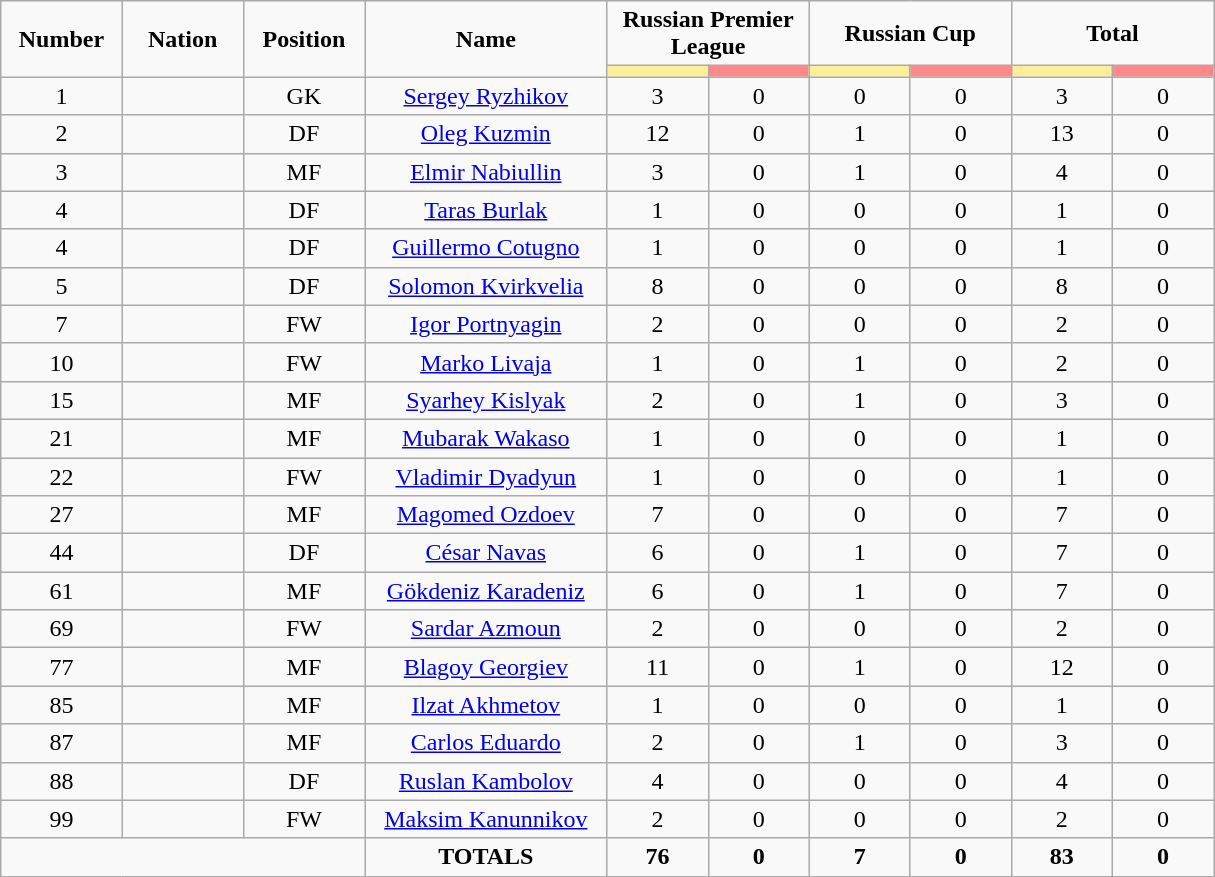<table class="wikitable" style="font-size: 100%; text-align: center;">
<tr>
<td rowspan="2" width="10%" align="center"><strong>Number</strong></td>
<td rowspan="2" width="10%" align="center"><strong>Nation</strong></td>
<td rowspan="2" width="10%" align="center"><strong>Position</strong></td>
<td rowspan="2" width="20%" align="center"><strong>Name</strong></td>
<td colspan="2" align="center"><strong>Russian Premier League</strong></td>
<td colspan="2" align="center"><strong>Russian Cup</strong></td>
<td colspan="2" align="center"><strong>Total</strong></td>
</tr>
<tr>
<th width=60 style="background: #FFEE99"></th>
<th width=60 style="background: #FF8888"></th>
<th width=60 style="background: #FFEE99"></th>
<th width=60 style="background: #FF8888"></th>
<th width=60 style="background: #FFEE99"></th>
<th width=60 style="background: #FF8888"></th>
</tr>
<tr>
<td>1</td>
<td></td>
<td>GK</td>
<td><a href='#'>Sergey Ryzhikov</a></td>
<td>3</td>
<td>0</td>
<td>0</td>
<td>0</td>
<td>3</td>
<td>0</td>
</tr>
<tr>
<td>2</td>
<td></td>
<td>DF</td>
<td><a href='#'>Oleg Kuzmin</a></td>
<td>12</td>
<td>0</td>
<td>1</td>
<td>0</td>
<td>13</td>
<td>0</td>
</tr>
<tr>
<td>3</td>
<td></td>
<td>MF</td>
<td><a href='#'>Elmir Nabiullin</a></td>
<td>3</td>
<td>0</td>
<td>1</td>
<td>0</td>
<td>4</td>
<td>0</td>
</tr>
<tr>
<td>4</td>
<td></td>
<td>DF</td>
<td><a href='#'>Taras Burlak</a></td>
<td>1</td>
<td>0</td>
<td>0</td>
<td>0</td>
<td>1</td>
<td>0</td>
</tr>
<tr>
<td>4</td>
<td></td>
<td>DF</td>
<td><a href='#'>Guillermo Cotugno</a></td>
<td>1</td>
<td>0</td>
<td>0</td>
<td>0</td>
<td>1</td>
<td>0</td>
</tr>
<tr>
<td>5</td>
<td></td>
<td>DF</td>
<td><a href='#'>Solomon Kvirkvelia</a></td>
<td>8</td>
<td>0</td>
<td>0</td>
<td>0</td>
<td>8</td>
<td>0</td>
</tr>
<tr>
<td>7</td>
<td></td>
<td>FW</td>
<td><a href='#'>Igor Portnyagin</a></td>
<td>2</td>
<td>0</td>
<td>0</td>
<td>0</td>
<td>2</td>
<td>0</td>
</tr>
<tr>
<td>10</td>
<td></td>
<td>FW</td>
<td><a href='#'>Marko Livaja</a></td>
<td>1</td>
<td>0</td>
<td>1</td>
<td>0</td>
<td>2</td>
<td>0</td>
</tr>
<tr>
<td>15</td>
<td></td>
<td>MF</td>
<td><a href='#'>Syarhey Kislyak</a></td>
<td>2</td>
<td>0</td>
<td>1</td>
<td>0</td>
<td>3</td>
<td>0</td>
</tr>
<tr>
<td>21</td>
<td></td>
<td>MF</td>
<td><a href='#'>Mubarak Wakaso</a></td>
<td>1</td>
<td>0</td>
<td>0</td>
<td>0</td>
<td>1</td>
<td>0</td>
</tr>
<tr>
<td>22</td>
<td></td>
<td>FW</td>
<td><a href='#'>Vladimir Dyadyun</a></td>
<td>1</td>
<td>0</td>
<td>0</td>
<td>0</td>
<td>1</td>
<td>0</td>
</tr>
<tr>
<td>27</td>
<td></td>
<td>MF</td>
<td><a href='#'>Magomed Ozdoev</a></td>
<td>7</td>
<td>0</td>
<td>0</td>
<td>0</td>
<td>7</td>
<td>0</td>
</tr>
<tr>
<td>44</td>
<td></td>
<td>DF</td>
<td><a href='#'>César Navas</a></td>
<td>6</td>
<td>0</td>
<td>1</td>
<td>0</td>
<td>7</td>
<td>0</td>
</tr>
<tr>
<td>61</td>
<td></td>
<td>MF</td>
<td><a href='#'>Gökdeniz Karadeniz</a></td>
<td>6</td>
<td>0</td>
<td>1</td>
<td>0</td>
<td>7</td>
<td>0</td>
</tr>
<tr>
<td>69</td>
<td></td>
<td>FW</td>
<td><a href='#'>Sardar Azmoun</a></td>
<td>2</td>
<td>0</td>
<td>0</td>
<td>0</td>
<td>2</td>
<td>0</td>
</tr>
<tr>
<td>77</td>
<td></td>
<td>MF</td>
<td><a href='#'>Blagoy Georgiev</a></td>
<td>11</td>
<td>0</td>
<td>1</td>
<td>0</td>
<td>12</td>
<td>0</td>
</tr>
<tr>
<td>85</td>
<td></td>
<td>MF</td>
<td><a href='#'>Ilzat Akhmetov</a></td>
<td>1</td>
<td>0</td>
<td>0</td>
<td>0</td>
<td>1</td>
<td>0</td>
</tr>
<tr>
<td>87</td>
<td></td>
<td>MF</td>
<td><a href='#'>Carlos Eduardo</a></td>
<td>2</td>
<td>0</td>
<td>1</td>
<td>0</td>
<td>3</td>
<td>0</td>
</tr>
<tr>
<td>88</td>
<td></td>
<td>DF</td>
<td><a href='#'>Ruslan Kambolov</a></td>
<td>4</td>
<td>0</td>
<td>0</td>
<td>0</td>
<td>4</td>
<td>0</td>
</tr>
<tr>
<td>99</td>
<td></td>
<td>FW</td>
<td><a href='#'>Maksim Kanunnikov</a></td>
<td>2</td>
<td>0</td>
<td>0</td>
<td>0</td>
<td>2</td>
<td>0</td>
</tr>
<tr>
<td colspan="3"></td>
<td><strong>TOTALS</strong></td>
<td><strong>76</strong></td>
<td><strong>0</strong></td>
<td><strong>7</strong></td>
<td><strong>0</strong></td>
<td><strong>83</strong></td>
<td><strong>0</strong></td>
</tr>
</table>
